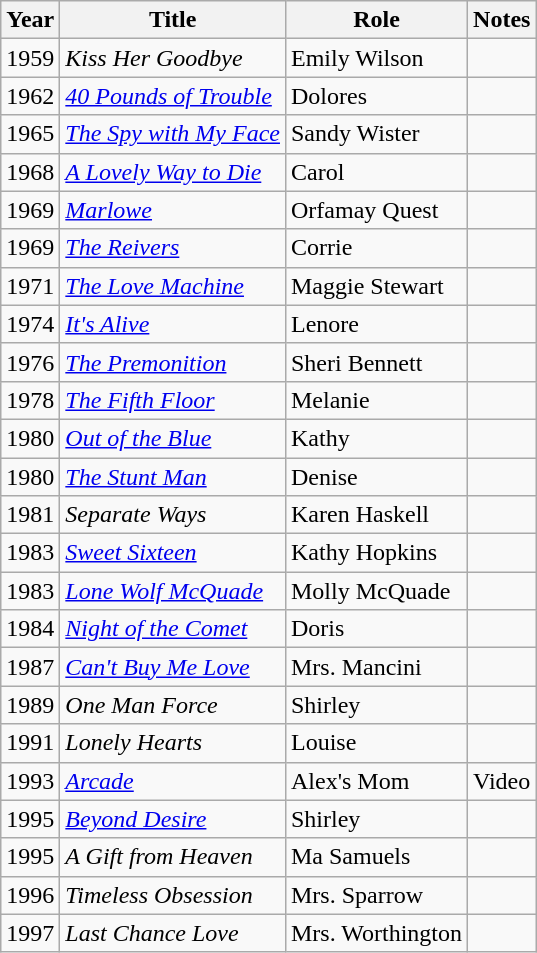<table class="wikitable sortable">
<tr>
<th>Year</th>
<th>Title</th>
<th>Role</th>
<th class="unsortable">Notes</th>
</tr>
<tr>
<td>1959</td>
<td><em>Kiss Her Goodbye</em></td>
<td>Emily Wilson</td>
<td></td>
</tr>
<tr>
<td>1962</td>
<td><em><a href='#'>40 Pounds of Trouble</a></em></td>
<td>Dolores</td>
<td></td>
</tr>
<tr>
<td>1965</td>
<td><em><a href='#'>The Spy with My Face</a></em></td>
<td>Sandy Wister</td>
<td></td>
</tr>
<tr>
<td>1968</td>
<td><em><a href='#'>A Lovely Way to Die</a></em></td>
<td>Carol</td>
<td></td>
</tr>
<tr>
<td>1969</td>
<td><em><a href='#'>Marlowe</a></em></td>
<td>Orfamay Quest</td>
<td></td>
</tr>
<tr>
<td>1969</td>
<td><em><a href='#'>The Reivers</a></em></td>
<td>Corrie</td>
<td></td>
</tr>
<tr>
<td>1971</td>
<td><em><a href='#'>The Love Machine</a></em></td>
<td>Maggie Stewart</td>
<td></td>
</tr>
<tr>
<td>1974</td>
<td><em><a href='#'>It's Alive</a></em></td>
<td>Lenore</td>
<td></td>
</tr>
<tr>
<td>1976</td>
<td><em><a href='#'>The Premonition</a></em></td>
<td>Sheri Bennett</td>
<td></td>
</tr>
<tr>
<td>1978</td>
<td><em><a href='#'>The Fifth Floor</a></em></td>
<td>Melanie</td>
<td></td>
</tr>
<tr>
<td>1980</td>
<td><em><a href='#'>Out of the Blue</a></em></td>
<td>Kathy</td>
<td></td>
</tr>
<tr>
<td>1980</td>
<td><em><a href='#'>The Stunt Man</a></em></td>
<td>Denise</td>
<td></td>
</tr>
<tr>
<td>1981</td>
<td><em>Separate Ways</em></td>
<td>Karen Haskell</td>
<td></td>
</tr>
<tr>
<td>1983</td>
<td><em><a href='#'>Sweet Sixteen</a></em></td>
<td>Kathy Hopkins</td>
<td></td>
</tr>
<tr>
<td>1983</td>
<td><em><a href='#'>Lone Wolf McQuade</a></em></td>
<td>Molly McQuade</td>
<td></td>
</tr>
<tr>
<td>1984</td>
<td><em><a href='#'>Night of the Comet</a></em></td>
<td>Doris</td>
<td></td>
</tr>
<tr>
<td>1987</td>
<td><em><a href='#'>Can't Buy Me Love</a></em></td>
<td>Mrs. Mancini</td>
<td></td>
</tr>
<tr>
<td>1989</td>
<td><em>One Man Force</em></td>
<td>Shirley</td>
<td></td>
</tr>
<tr>
<td>1991</td>
<td><em>Lonely Hearts</em></td>
<td>Louise</td>
<td></td>
</tr>
<tr>
<td>1993</td>
<td><em><a href='#'>Arcade</a></em></td>
<td>Alex's Mom</td>
<td>Video</td>
</tr>
<tr>
<td>1995</td>
<td><em><a href='#'>Beyond Desire</a></em></td>
<td>Shirley</td>
<td></td>
</tr>
<tr>
<td>1995</td>
<td><em>A Gift from Heaven</em></td>
<td>Ma Samuels</td>
<td></td>
</tr>
<tr>
<td>1996</td>
<td><em>Timeless Obsession</em></td>
<td>Mrs. Sparrow</td>
<td></td>
</tr>
<tr>
<td>1997</td>
<td><em>Last Chance Love</em></td>
<td>Mrs. Worthington</td>
<td></td>
</tr>
</table>
